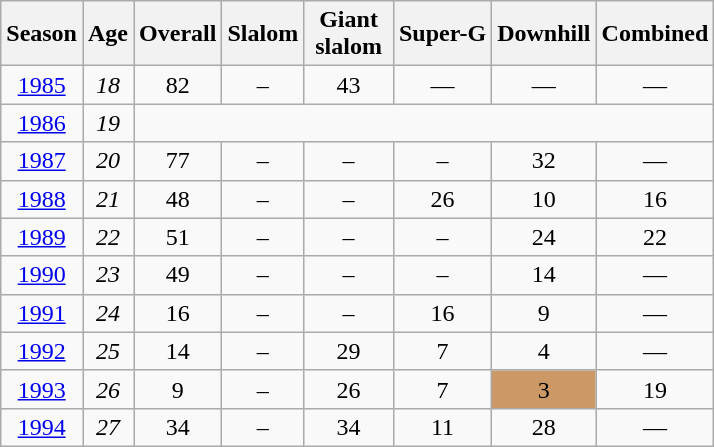<table class=wikitable style="text-align:center">
<tr>
<th>Season</th>
<th>Age</th>
<th>Overall</th>
<th>Slalom</th>
<th>Giant<br> slalom </th>
<th>Super-G</th>
<th>Downhill</th>
<th>Combined</th>
</tr>
<tr>
<td><a href='#'>1985</a></td>
<td><em>18</em></td>
<td>82</td>
<td>–</td>
<td>43</td>
<td>—</td>
<td>—</td>
<td>—</td>
</tr>
<tr>
<td><a href='#'>1986</a></td>
<td><em>19</em></td>
<td colspan=6></td>
</tr>
<tr>
<td><a href='#'>1987</a></td>
<td><em>20</em></td>
<td>77</td>
<td>–</td>
<td>–</td>
<td>–</td>
<td>32</td>
<td>—</td>
</tr>
<tr>
<td><a href='#'>1988</a></td>
<td><em>21</em></td>
<td>48</td>
<td>–</td>
<td>–</td>
<td>26</td>
<td>10</td>
<td>16</td>
</tr>
<tr>
<td><a href='#'>1989</a></td>
<td><em>22</em></td>
<td>51</td>
<td>–</td>
<td>–</td>
<td>–</td>
<td>24</td>
<td>22</td>
</tr>
<tr>
<td><a href='#'>1990</a></td>
<td><em>23</em></td>
<td>49</td>
<td>–</td>
<td>–</td>
<td>–</td>
<td>14</td>
<td>—</td>
</tr>
<tr>
<td><a href='#'>1991</a></td>
<td><em>24</em></td>
<td>16</td>
<td>–</td>
<td>–</td>
<td>16</td>
<td>9</td>
<td>—</td>
</tr>
<tr>
<td><a href='#'>1992</a></td>
<td><em>25</em></td>
<td>14</td>
<td>–</td>
<td>29</td>
<td>7</td>
<td>4</td>
<td>—</td>
</tr>
<tr>
<td><a href='#'>1993</a></td>
<td><em>26</em></td>
<td>9</td>
<td>–</td>
<td>26</td>
<td>7</td>
<td bgcolor="cc9966">3</td>
<td>19</td>
</tr>
<tr>
<td><a href='#'>1994</a></td>
<td><em>27</em></td>
<td>34</td>
<td>–</td>
<td>34</td>
<td>11</td>
<td>28</td>
<td>—</td>
</tr>
</table>
